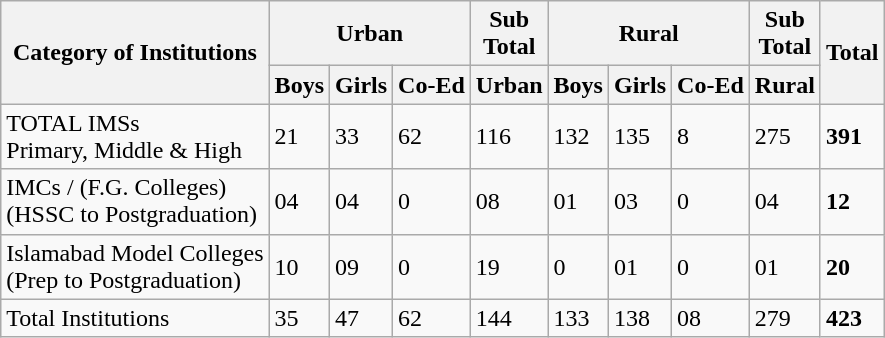<table class="wikitable">
<tr>
<th rowspan="2">Category of Institutions</th>
<th colspan="3">Urban</th>
<th>Sub<br>Total</th>
<th colspan="3">Rural</th>
<th>Sub<br>Total</th>
<th rowspan="2">Total</th>
</tr>
<tr>
<th>Boys</th>
<th>Girls</th>
<th>Co-Ed</th>
<th>Urban</th>
<th>Boys</th>
<th>Girls</th>
<th>Co-Ed</th>
<th>Rural</th>
</tr>
<tr>
<td>TOTAL IMSs<br>Primary, Middle & High</td>
<td>21</td>
<td>33</td>
<td>62</td>
<td>116</td>
<td>132</td>
<td>135</td>
<td>8</td>
<td>275</td>
<td><strong>391</strong></td>
</tr>
<tr>
<td>IMCs / (F.G. Colleges)<br>(HSSC to Postgraduation)</td>
<td>04</td>
<td>04</td>
<td>0</td>
<td>08</td>
<td>01</td>
<td>03</td>
<td>0</td>
<td>04</td>
<td><strong>12</strong></td>
</tr>
<tr>
<td>Islamabad Model Colleges<br>(Prep to Postgraduation)</td>
<td>10</td>
<td>09</td>
<td>0</td>
<td>19</td>
<td>0</td>
<td>01</td>
<td>0</td>
<td>01</td>
<td><strong>20</strong></td>
</tr>
<tr>
<td>Total  Institutions</td>
<td>35</td>
<td>47</td>
<td>62</td>
<td>144</td>
<td>133</td>
<td>138</td>
<td>08</td>
<td>279</td>
<td><strong>423</strong></td>
</tr>
</table>
